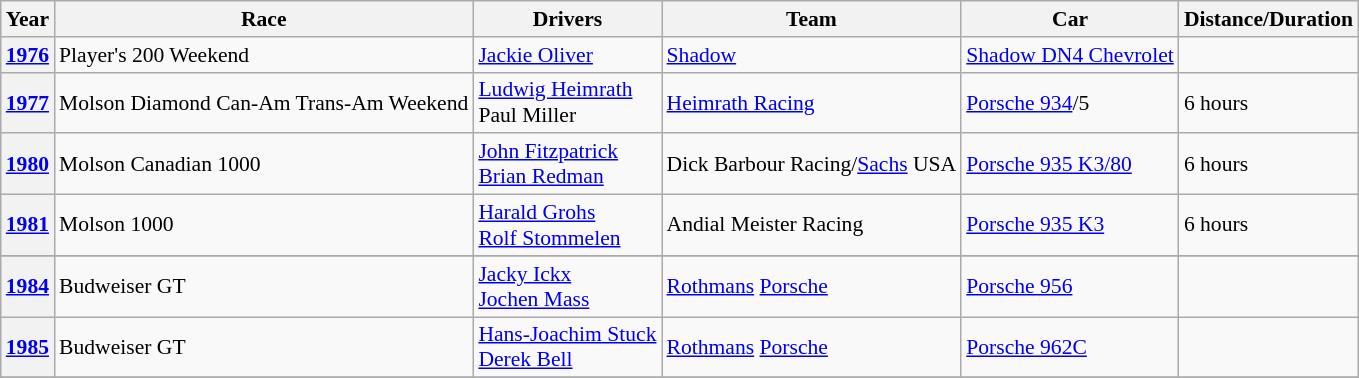<table class="wikitable" style="font-size: 90%;">
<tr>
<th>Year</th>
<th>Race</th>
<th>Drivers</th>
<th>Team</th>
<th>Car</th>
<th>Distance/Duration</th>
</tr>
<tr>
<th><a href='#'>1976</a></th>
<td>Player's 200 Weekend</td>
<td> <a href='#'>Jackie Oliver</a></td>
<td> <a href='#'>Shadow</a></td>
<td><a href='#'>Shadow DN4 Chevrolet</a></td>
<td></td>
</tr>
<tr>
<th><a href='#'>1977</a></th>
<td>Molson Diamond Can-Am Trans-Am Weekend</td>
<td> <a href='#'>Ludwig Heimrath</a><br> Paul Miller</td>
<td> <a href='#'>Heimrath Racing</a></td>
<td><a href='#'>Porsche 934</a>/5</td>
<td>6 hours</td>
</tr>
<tr>
<th><a href='#'>1980</a></th>
<td>Molson Canadian 1000</td>
<td> <a href='#'>John Fitzpatrick</a><br> <a href='#'>Brian Redman</a></td>
<td> Dick Barbour Racing/<a href='#'>Sachs</a> USA</td>
<td><a href='#'>Porsche 935 K3/80</a></td>
<td>6 hours</td>
</tr>
<tr>
<th><a href='#'>1981</a></th>
<td>Molson 1000</td>
<td> <a href='#'>Harald Grohs</a><br> <a href='#'>Rolf Stommelen</a></td>
<td> Andial Meister Racing</td>
<td><a href='#'>Porsche 935 K3</a></td>
<td>6 hours</td>
</tr>
<tr>
</tr>
<tr>
<th><a href='#'>1984</a></th>
<td>Budweiser GT</td>
<td> <a href='#'>Jacky Ickx</a><br> <a href='#'>Jochen Mass</a></td>
<td> <a href='#'>Rothmans</a> <a href='#'>Porsche</a></td>
<td><a href='#'>Porsche 956</a></td>
<td></td>
</tr>
<tr>
<th><a href='#'>1985</a></th>
<td>Budweiser GT</td>
<td> <a href='#'>Hans-Joachim Stuck</a><br> <a href='#'>Derek Bell</a></td>
<td> <a href='#'>Rothmans</a> <a href='#'>Porsche</a></td>
<td><a href='#'>Porsche 962C</a></td>
<td></td>
</tr>
<tr>
</tr>
</table>
